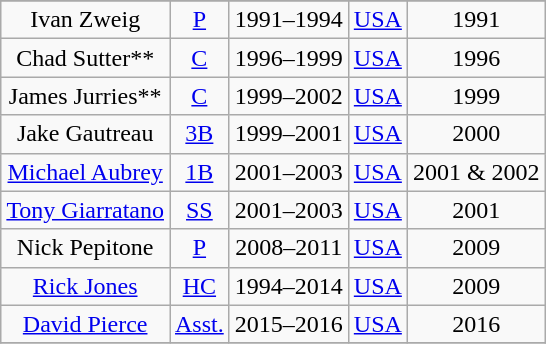<table class="wikitable" style="margin: 1em auto 1em auto">
<tr style="text-align:center;">
</tr>
<tr style="text-align:center;">
<td>Ivan Zweig</td>
<td><a href='#'>P</a></td>
<td>1991–1994</td>
<td><a href='#'>USA</a></td>
<td 1991 Summer Olympics>1991</td>
</tr>
<tr style="text-align:center;">
<td>Chad Sutter**</td>
<td><a href='#'>C</a></td>
<td>1996–1999</td>
<td><a href='#'>USA</a></td>
<td 1996 Summer Olympics>1996</td>
</tr>
<tr style="text-align:center;">
<td>James Jurries**</td>
<td><a href='#'>C</a></td>
<td>1999–2002</td>
<td><a href='#'>USA</a></td>
<td 1999 Summer Olympics>1999</td>
</tr>
<tr style="text-align:center;">
<td>Jake Gautreau</td>
<td><a href='#'>3B</a></td>
<td>1999–2001</td>
<td><a href='#'>USA</a></td>
<td 2000 Summer Olympics>2000</td>
</tr>
<tr style="text-align:center;">
<td><a href='#'>Michael Aubrey</a></td>
<td><a href='#'>1B</a></td>
<td>2001–2003</td>
<td><a href='#'>USA</a></td>
<td 2001 Summer Olympics>2001 & 2002</td>
</tr>
<tr style="text-align:center;">
<td><a href='#'>Tony Giarratano</a></td>
<td><a href='#'>SS</a></td>
<td>2001–2003</td>
<td><a href='#'>USA</a></td>
<td 2001 Summer Olympics>2001</td>
</tr>
<tr style="text-align:center;">
<td>Nick Pepitone</td>
<td><a href='#'>P</a></td>
<td>2008–2011</td>
<td><a href='#'>USA</a></td>
<td 2009 Summer Olympics>2009</td>
</tr>
<tr style="text-align:center;">
<td><a href='#'>Rick Jones</a></td>
<td><a href='#'>HC</a></td>
<td>1994–2014</td>
<td><a href='#'>USA</a></td>
<td 2009 Summer Olympics>2009</td>
</tr>
<tr style="text-align:center;">
<td><a href='#'>David Pierce</a></td>
<td><a href='#'>Asst.</a></td>
<td>2015–2016</td>
<td><a href='#'>USA</a></td>
<td 2016 Summer Olympics>2016</td>
</tr>
<tr style="text-align:center;">
</tr>
</table>
